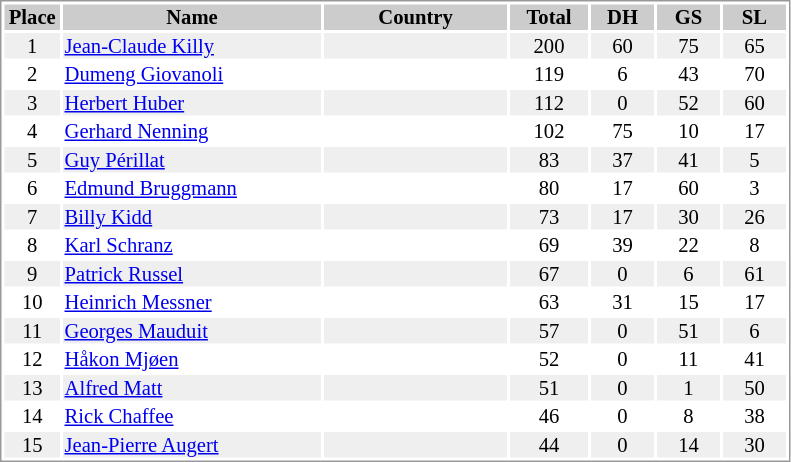<table border="0" style="border: 1px solid #999; background-color:#FFFFFF; text-align:center; font-size:86%; line-height:15px;">
<tr align="center" bgcolor="#CCCCCC">
<th width=35>Place</th>
<th width=170>Name</th>
<th width=120>Country</th>
<th width=50>Total</th>
<th width=40>DH</th>
<th width=40>GS</th>
<th width=40>SL</th>
</tr>
<tr bgcolor="#EFEFEF">
<td>1</td>
<td align="left"><a href='#'>Jean-Claude Killy</a></td>
<td align="left"></td>
<td>200</td>
<td>60</td>
<td>75</td>
<td>65</td>
</tr>
<tr>
<td>2</td>
<td align="left"><a href='#'>Dumeng Giovanoli</a></td>
<td align="left"></td>
<td>119</td>
<td>6</td>
<td>43</td>
<td>70</td>
</tr>
<tr bgcolor="#EFEFEF">
<td>3</td>
<td align="left"><a href='#'>Herbert Huber</a></td>
<td align="left"></td>
<td>112</td>
<td>0</td>
<td>52</td>
<td>60</td>
</tr>
<tr>
<td>4</td>
<td align="left"><a href='#'>Gerhard Nenning</a></td>
<td align="left"></td>
<td>102</td>
<td>75</td>
<td>10</td>
<td>17</td>
</tr>
<tr bgcolor="#EFEFEF">
<td>5</td>
<td align="left"><a href='#'>Guy Périllat</a></td>
<td align="left"></td>
<td>83</td>
<td>37</td>
<td>41</td>
<td>5</td>
</tr>
<tr>
<td>6</td>
<td align="left"><a href='#'>Edmund Bruggmann</a></td>
<td align="left"></td>
<td>80</td>
<td>17</td>
<td>60</td>
<td>3</td>
</tr>
<tr bgcolor="#EFEFEF">
<td>7</td>
<td align="left"><a href='#'>Billy Kidd</a></td>
<td align="left"></td>
<td>73</td>
<td>17</td>
<td>30</td>
<td>26</td>
</tr>
<tr>
<td>8</td>
<td align="left"><a href='#'>Karl Schranz</a></td>
<td align="left"></td>
<td>69</td>
<td>39</td>
<td>22</td>
<td>8</td>
</tr>
<tr bgcolor="#EFEFEF">
<td>9</td>
<td align="left"><a href='#'>Patrick Russel</a></td>
<td align="left"></td>
<td>67</td>
<td>0</td>
<td>6</td>
<td>61</td>
</tr>
<tr>
<td>10</td>
<td align="left"><a href='#'>Heinrich Messner</a></td>
<td align="left"></td>
<td>63</td>
<td>31</td>
<td>15</td>
<td>17</td>
</tr>
<tr bgcolor="#EFEFEF">
<td>11</td>
<td align="left"><a href='#'>Georges Mauduit</a></td>
<td align="left"></td>
<td>57</td>
<td>0</td>
<td>51</td>
<td>6</td>
</tr>
<tr>
<td>12</td>
<td align="left"><a href='#'>Håkon Mjøen</a></td>
<td align="left"></td>
<td>52</td>
<td>0</td>
<td>11</td>
<td>41</td>
</tr>
<tr bgcolor="#EFEFEF">
<td>13</td>
<td align="left"><a href='#'>Alfred Matt</a></td>
<td align="left"></td>
<td>51</td>
<td>0</td>
<td>1</td>
<td>50</td>
</tr>
<tr>
<td>14</td>
<td align="left"><a href='#'>Rick Chaffee</a></td>
<td align="left"></td>
<td>46</td>
<td>0</td>
<td>8</td>
<td>38</td>
</tr>
<tr bgcolor="#EFEFEF">
<td>15</td>
<td align="left"><a href='#'>Jean-Pierre Augert</a></td>
<td align="left"></td>
<td>44</td>
<td>0</td>
<td>14</td>
<td>30</td>
</tr>
</table>
